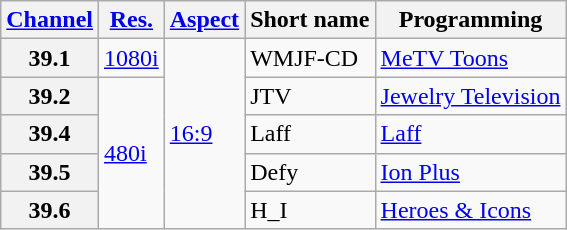<table class="wikitable">
<tr>
<th scope = "col"><a href='#'>Channel</a></th>
<th scope = "col"><a href='#'>Res.</a></th>
<th scope = "col"><a href='#'>Aspect</a></th>
<th scope = "col">Short name</th>
<th scope = "col">Programming</th>
</tr>
<tr>
<th scope = "row">39.1</th>
<td><a href='#'>1080i</a></td>
<td rowspan=5><a href='#'>16:9</a></td>
<td>WMJF-CD</td>
<td><a href='#'>MeTV Toons</a></td>
</tr>
<tr>
<th scope = "row">39.2</th>
<td rowspan=4><a href='#'>480i</a></td>
<td>JTV</td>
<td><a href='#'>Jewelry Television</a></td>
</tr>
<tr>
<th scope = "row">39.4</th>
<td>Laff</td>
<td><a href='#'>Laff</a></td>
</tr>
<tr>
<th scope = "row">39.5</th>
<td>Defy</td>
<td><a href='#'>Ion Plus</a></td>
</tr>
<tr>
<th scope = "row">39.6</th>
<td>H_I</td>
<td><a href='#'>Heroes & Icons</a></td>
</tr>
</table>
